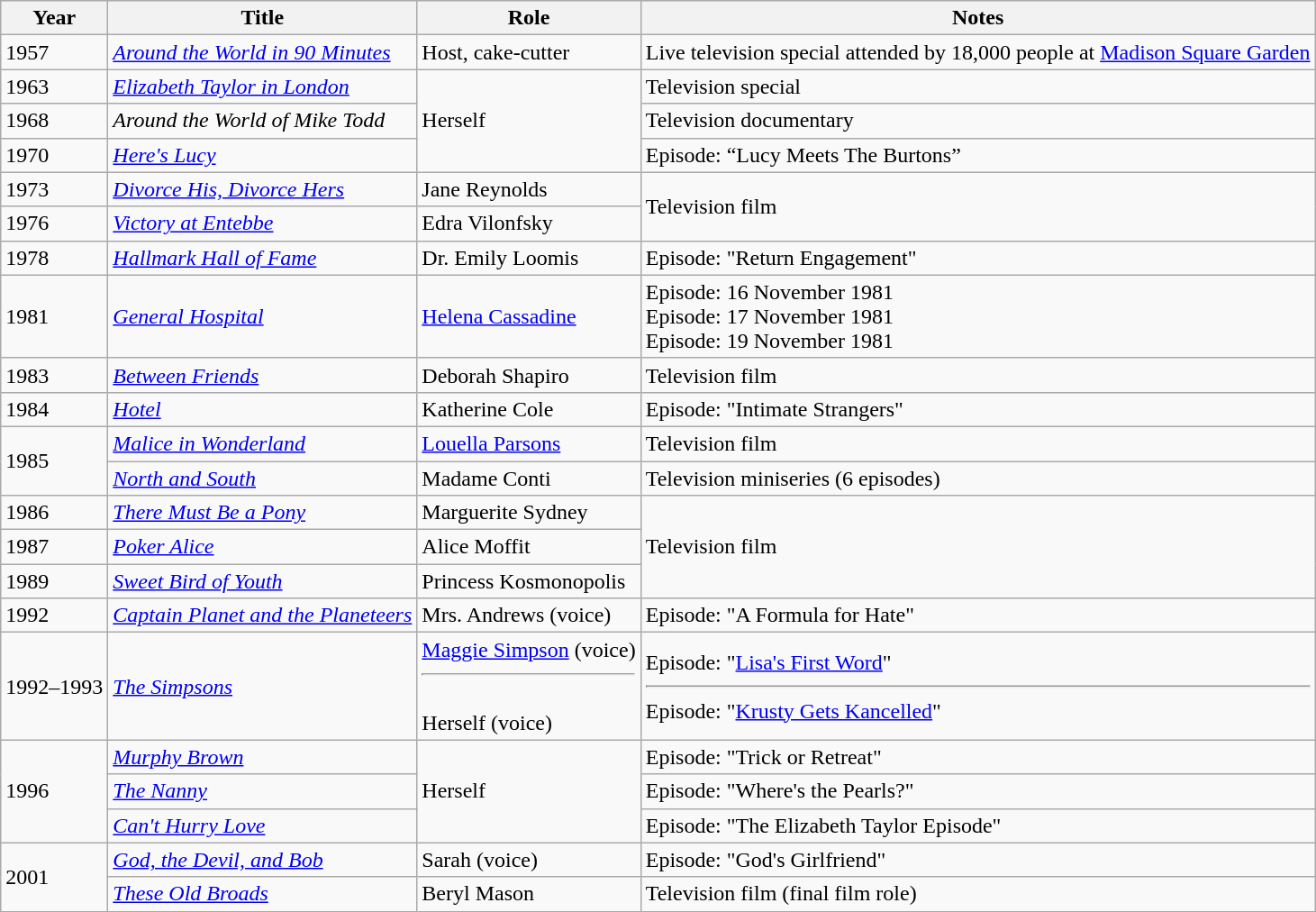<table class="wikitable sortable">
<tr>
<th>Year</th>
<th>Title</th>
<th>Role</th>
<th>Notes</th>
</tr>
<tr>
<td>1957</td>
<td><em><a href='#'>Around the World in 90 Minutes</a></em></td>
<td>Host, cake-cutter</td>
<td>Live television special attended by 18,000 people at <a href='#'>Madison Square Garden</a></td>
</tr>
<tr>
<td>1963</td>
<td><em><a href='#'>Elizabeth Taylor in London</a></em></td>
<td rowspan="3">Herself</td>
<td>Television special</td>
</tr>
<tr>
<td>1968</td>
<td><em>Around the World of Mike Todd</em></td>
<td>Television documentary</td>
</tr>
<tr>
<td>1970</td>
<td><em><a href='#'>Here's Lucy</a></em></td>
<td>Episode: “Lucy Meets The Burtons”</td>
</tr>
<tr>
<td>1973</td>
<td><em><a href='#'>Divorce His, Divorce Hers</a></em></td>
<td>Jane Reynolds</td>
<td rowspan="2">Television film</td>
</tr>
<tr>
<td>1976</td>
<td><em><a href='#'>Victory at Entebbe</a></em></td>
<td>Edra Vilonfsky</td>
</tr>
<tr>
<td>1978</td>
<td><em><a href='#'>Hallmark Hall of Fame</a></em></td>
<td>Dr. Emily Loomis</td>
<td>Episode: "Return Engagement"</td>
</tr>
<tr>
<td>1981</td>
<td><em><a href='#'>General Hospital</a></em></td>
<td><a href='#'>Helena Cassadine</a></td>
<td>Episode: 16 November 1981<br>Episode: 17 November 1981<br>Episode: 19 November 1981</td>
</tr>
<tr>
<td>1983</td>
<td><em><a href='#'>Between Friends</a></em></td>
<td>Deborah Shapiro</td>
<td>Television film</td>
</tr>
<tr>
<td>1984</td>
<td><em><a href='#'>Hotel</a></em></td>
<td>Katherine Cole</td>
<td>Episode: "Intimate Strangers"</td>
</tr>
<tr>
<td rowspan="2">1985</td>
<td><em><a href='#'>Malice in Wonderland</a></em></td>
<td><a href='#'>Louella Parsons</a></td>
<td>Television film</td>
</tr>
<tr>
<td><em><a href='#'>North and South</a></em></td>
<td>Madame Conti</td>
<td>Television miniseries (6 episodes)</td>
</tr>
<tr>
<td>1986</td>
<td><em><a href='#'>There Must Be a Pony</a></em></td>
<td>Marguerite Sydney</td>
<td rowspan="3">Television film</td>
</tr>
<tr>
<td>1987</td>
<td><a href='#'><em>Poker Alice</em></a></td>
<td>Alice Moffit</td>
</tr>
<tr>
<td>1989</td>
<td><em><a href='#'>Sweet Bird of Youth</a></em></td>
<td>Princess Kosmonopolis</td>
</tr>
<tr>
<td>1992</td>
<td><em><a href='#'>Captain Planet and the Planeteers</a></em></td>
<td>Mrs. Andrews (voice)</td>
<td>Episode: "A Formula for Hate"</td>
</tr>
<tr>
<td>1992–1993</td>
<td><em><a href='#'>The Simpsons</a></em></td>
<td><a href='#'>Maggie Simpson</a> (voice) <hr><br>Herself (voice)</td>
<td>Episode: "<a href='#'>Lisa's First Word</a>" <hr> Episode: "<a href='#'>Krusty Gets Kancelled</a>"</td>
</tr>
<tr>
<td rowspan="3">1996</td>
<td><em><a href='#'>Murphy Brown</a></em></td>
<td rowspan="3">Herself</td>
<td>Episode: "Trick or Retreat"</td>
</tr>
<tr>
<td><em><a href='#'>The Nanny</a></em></td>
<td>Episode: "Where's the Pearls?"</td>
</tr>
<tr>
<td><em><a href='#'>Can't Hurry Love</a></em></td>
<td>Episode: "The Elizabeth Taylor Episode"</td>
</tr>
<tr>
<td rowspan="2">2001</td>
<td><em><a href='#'>God, the Devil, and Bob</a></em></td>
<td>Sarah (voice)</td>
<td>Episode: "God's Girlfriend"</td>
</tr>
<tr>
<td><em><a href='#'>These Old Broads</a></em></td>
<td>Beryl Mason</td>
<td>Television film (final film role)</td>
</tr>
</table>
